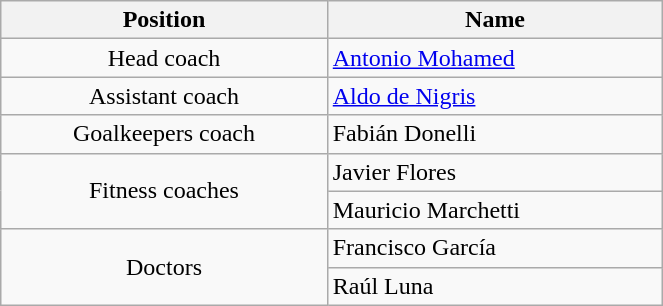<table class="wikitable" style="text-align:center; font-size:100%; width:35%">
<tr>
<th>Position</th>
<th>Name</th>
</tr>
<tr>
<td>Head coach</td>
<td align=left> <a href='#'>Antonio Mohamed</a></td>
</tr>
<tr>
<td>Assistant coach</td>
<td align=left> <a href='#'>Aldo de Nigris</a></td>
</tr>
<tr>
<td>Goalkeepers coach</td>
<td align=left> Fabián Donelli</td>
</tr>
<tr>
<td rowspan=2>Fitness coaches</td>
<td align=left> Javier Flores</td>
</tr>
<tr>
<td align=left> Mauricio Marchetti</td>
</tr>
<tr>
<td rowspan=2>Doctors</td>
<td align=left> Francisco García</td>
</tr>
<tr>
<td align=left> Raúl Luna</td>
</tr>
</table>
